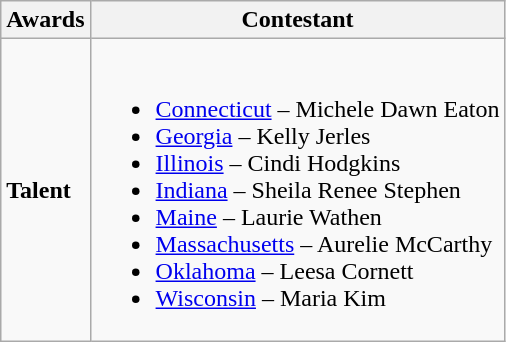<table class="wikitable">
<tr>
<th>Awards</th>
<th>Contestant</th>
</tr>
<tr>
<td><strong>Talent</strong></td>
<td><br><ul><li> <a href='#'>Connecticut</a> – Michele Dawn Eaton</li><li> <a href='#'>Georgia</a> – Kelly Jerles</li><li> <a href='#'>Illinois</a> – Cindi Hodgkins</li><li> <a href='#'>Indiana</a> – Sheila Renee Stephen</li><li> <a href='#'>Maine</a> – Laurie Wathen</li><li> <a href='#'>Massachusetts</a> – Aurelie McCarthy</li><li> <a href='#'>Oklahoma</a> – Leesa Cornett</li><li> <a href='#'>Wisconsin</a> – Maria Kim</li></ul></td>
</tr>
</table>
